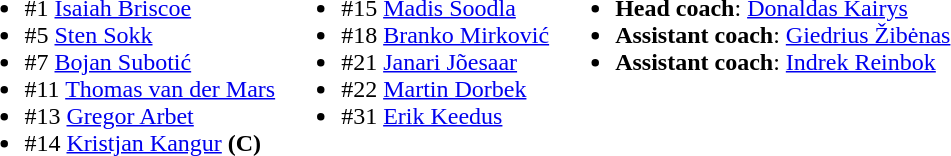<table>
<tr valign="top">
<td><br><ul><li>#1  <a href='#'>Isaiah Briscoe</a></li><li>#5  <a href='#'>Sten Sokk</a></li><li>#7  <a href='#'>Bojan Subotić</a></li><li>#11  <a href='#'>Thomas van der Mars</a></li><li>#13  <a href='#'>Gregor Arbet</a></li><li>#14  <a href='#'>Kristjan Kangur</a> <strong>(C)</strong></li></ul></td>
<td><br><ul><li>#15  <a href='#'>Madis Soodla</a></li><li>#18  <a href='#'>Branko Mirković</a></li><li>#21  <a href='#'>Janari Jõesaar</a></li><li>#22  <a href='#'>Martin Dorbek</a></li><li>#31  <a href='#'>Erik Keedus</a></li></ul></td>
<td><br><ul><li><strong>Head coach</strong>:  <a href='#'>Donaldas Kairys</a></li><li><strong>Assistant coach</strong>:  <a href='#'>Giedrius Žibėnas</a></li><li><strong>Assistant coach</strong>:  <a href='#'>Indrek Reinbok</a></li></ul></td>
</tr>
</table>
